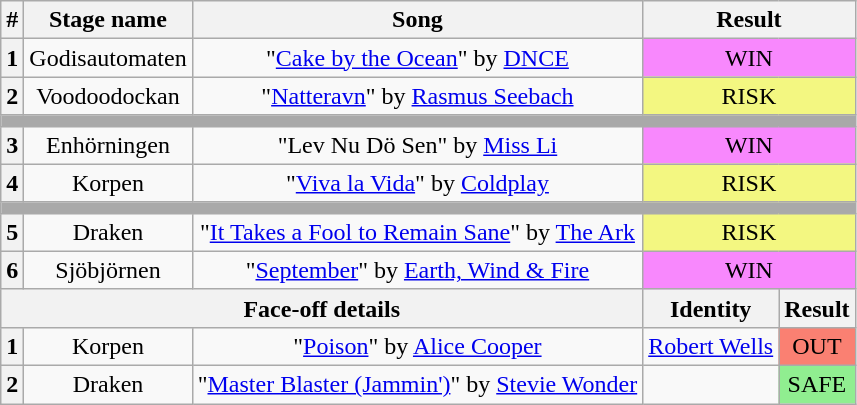<table class="wikitable plainrowheaders" style="text-align: center;">
<tr>
<th>#</th>
<th>Stage name</th>
<th>Song</th>
<th colspan=2>Result</th>
</tr>
<tr>
<th>1</th>
<td>Godisautomaten</td>
<td>"<a href='#'>Cake by the Ocean</a>" by <a href='#'>DNCE</a></td>
<td colspan=2 bgcolor="F888FD">WIN</td>
</tr>
<tr>
<th>2</th>
<td>Voodoodockan</td>
<td>"<a href='#'>Natteravn</a>" by <a href='#'>Rasmus Seebach</a></td>
<td colspan=2 bgcolor="#F3F781">RISK</td>
</tr>
<tr>
<td colspan="5" style="background:darkgray"></td>
</tr>
<tr>
<th>3</th>
<td>Enhörningen</td>
<td>"Lev Nu Dö Sen" by <a href='#'>Miss Li</a></td>
<td colspan=2 bgcolor="F888FD">WIN</td>
</tr>
<tr>
<th>4</th>
<td>Korpen</td>
<td>"<a href='#'>Viva la Vida</a>" by <a href='#'>Coldplay</a></td>
<td colspan=2 bgcolor="#F3F781">RISK</td>
</tr>
<tr>
<td colspan="5" style="background:darkgray"></td>
</tr>
<tr>
<th>5</th>
<td>Draken</td>
<td>"<a href='#'>It Takes a Fool to Remain Sane</a>" by <a href='#'>The Ark</a></td>
<td colspan=2 bgcolor="#F3F781">RISK</td>
</tr>
<tr>
<th>6</th>
<td>Sjöbjörnen</td>
<td>"<a href='#'>September</a>" by <a href='#'>Earth, Wind & Fire</a></td>
<td colspan=2 bgcolor="#F888FD">WIN</td>
</tr>
<tr>
<th colspan="3">Face-off details</th>
<th>Identity</th>
<th>Result</th>
</tr>
<tr>
<th>1</th>
<td>Korpen</td>
<td>"<a href='#'>Poison</a>" by <a href='#'>Alice Cooper</a></td>
<td><a href='#'>Robert Wells</a></td>
<td bgcolor=salmon>OUT</td>
</tr>
<tr>
<th>2</th>
<td>Draken</td>
<td>"<a href='#'>Master Blaster (Jammin')</a>" by <a href='#'>Stevie Wonder</a></td>
<td></td>
<td bgcolor=lightgreen>SAFE</td>
</tr>
</table>
